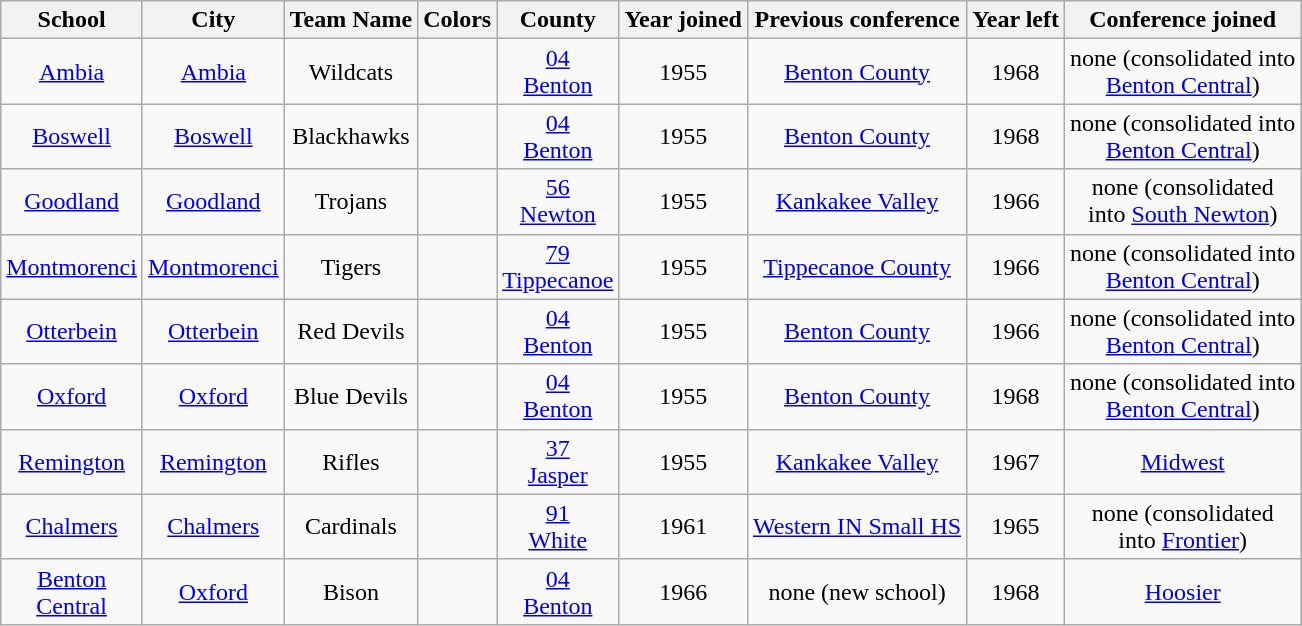<table class="wikitable" style="text-align:center;">
<tr>
<th>School</th>
<th>City</th>
<th>Team Name</th>
<th>Colors</th>
<th>County</th>
<th>Year joined</th>
<th>Previous conference</th>
<th>Year left</th>
<th>Conference joined</th>
</tr>
<tr>
<td><a href='#'>Ambia</a></td>
<td><a href='#'>Ambia</a></td>
<td>Wildcats</td>
<td> </td>
<td><a href='#'>04 <br> Benton</a></td>
<td>1955</td>
<td><a href='#'>Benton County</a></td>
<td>1968</td>
<td>none (consolidated into<br><a href='#'>Benton Central</a>)</td>
</tr>
<tr>
<td><a href='#'>Boswell</a></td>
<td><a href='#'>Boswell</a></td>
<td>Blackhawks</td>
<td> </td>
<td><a href='#'>04 <br> Benton</a></td>
<td>1955</td>
<td><a href='#'>Benton County</a></td>
<td>1968</td>
<td>none (consolidated into<br><a href='#'>Benton Central</a>)</td>
</tr>
<tr>
<td><a href='#'>Goodland</a></td>
<td><a href='#'>Goodland</a></td>
<td>Trojans</td>
<td> </td>
<td><a href='#'>56 <br> Newton</a></td>
<td>1955</td>
<td><a href='#'>Kankakee Valley</a></td>
<td>1966</td>
<td>none (consolidated<br>into <a href='#'>South Newton</a>)</td>
</tr>
<tr>
<td><a href='#'>Montmorenci</a></td>
<td><a href='#'>Montmorenci</a></td>
<td>Tigers</td>
<td> </td>
<td><a href='#'>79 <br> Tippecanoe</a></td>
<td>1955</td>
<td><a href='#'>Tippecanoe County</a></td>
<td>1966</td>
<td>none (consolidated into<br><a href='#'>Benton Central</a>)</td>
</tr>
<tr>
<td><a href='#'>Otterbein</a></td>
<td><a href='#'>Otterbein</a></td>
<td>Red Devils</td>
<td> </td>
<td><a href='#'>04 <br> Benton</a></td>
<td>1955</td>
<td><a href='#'>Benton County</a></td>
<td>1966</td>
<td>none (consolidated into<br><a href='#'>Benton Central</a>)</td>
</tr>
<tr>
<td><a href='#'>Oxford</a></td>
<td><a href='#'>Oxford</a></td>
<td>Blue Devils</td>
<td> </td>
<td><a href='#'>04 <br> Benton</a></td>
<td>1955</td>
<td><a href='#'>Benton County</a></td>
<td>1968</td>
<td>none (consolidated into<br><a href='#'>Benton Central</a>)</td>
</tr>
<tr>
<td><a href='#'>Remington</a></td>
<td><a href='#'>Remington</a></td>
<td>Rifles</td>
<td> </td>
<td><a href='#'>37<br>Jasper</a></td>
<td>1955</td>
<td><a href='#'>Kankakee Valley</a></td>
<td>1967</td>
<td><a href='#'>Midwest</a></td>
</tr>
<tr>
<td><a href='#'>Chalmers</a></td>
<td><a href='#'>Chalmers</a></td>
<td>Cardinals</td>
<td>  </td>
<td><a href='#'>91 <br> White</a></td>
<td>1961</td>
<td><a href='#'>Western IN Small HS</a></td>
<td>1965</td>
<td>none (consolidated<br>into <a href='#'>Frontier</a>)</td>
</tr>
<tr>
<td><a href='#'>Benton <br> Central</a></td>
<td><a href='#'>Oxford</a></td>
<td>Bison</td>
<td> </td>
<td><a href='#'>04 <br> Benton</a></td>
<td>1966</td>
<td>none (new school)</td>
<td>1968</td>
<td><a href='#'>Hoosier</a></td>
</tr>
</table>
